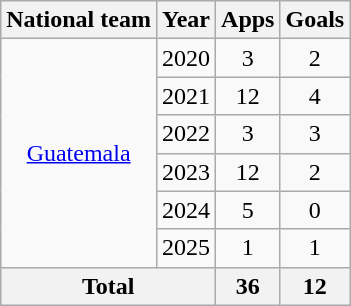<table class="wikitable" style="text-align:center">
<tr>
<th>National team</th>
<th>Year</th>
<th>Apps</th>
<th>Goals</th>
</tr>
<tr>
<td rowspan="6"><a href='#'>Guatemala</a></td>
<td>2020</td>
<td>3</td>
<td>2</td>
</tr>
<tr>
<td>2021</td>
<td>12</td>
<td>4</td>
</tr>
<tr>
<td>2022</td>
<td>3</td>
<td>3</td>
</tr>
<tr>
<td>2023</td>
<td>12</td>
<td>2</td>
</tr>
<tr>
<td>2024</td>
<td>5</td>
<td>0</td>
</tr>
<tr>
<td>2025</td>
<td>1</td>
<td>1</td>
</tr>
<tr>
<th colspan="2">Total</th>
<th>36</th>
<th>12</th>
</tr>
</table>
